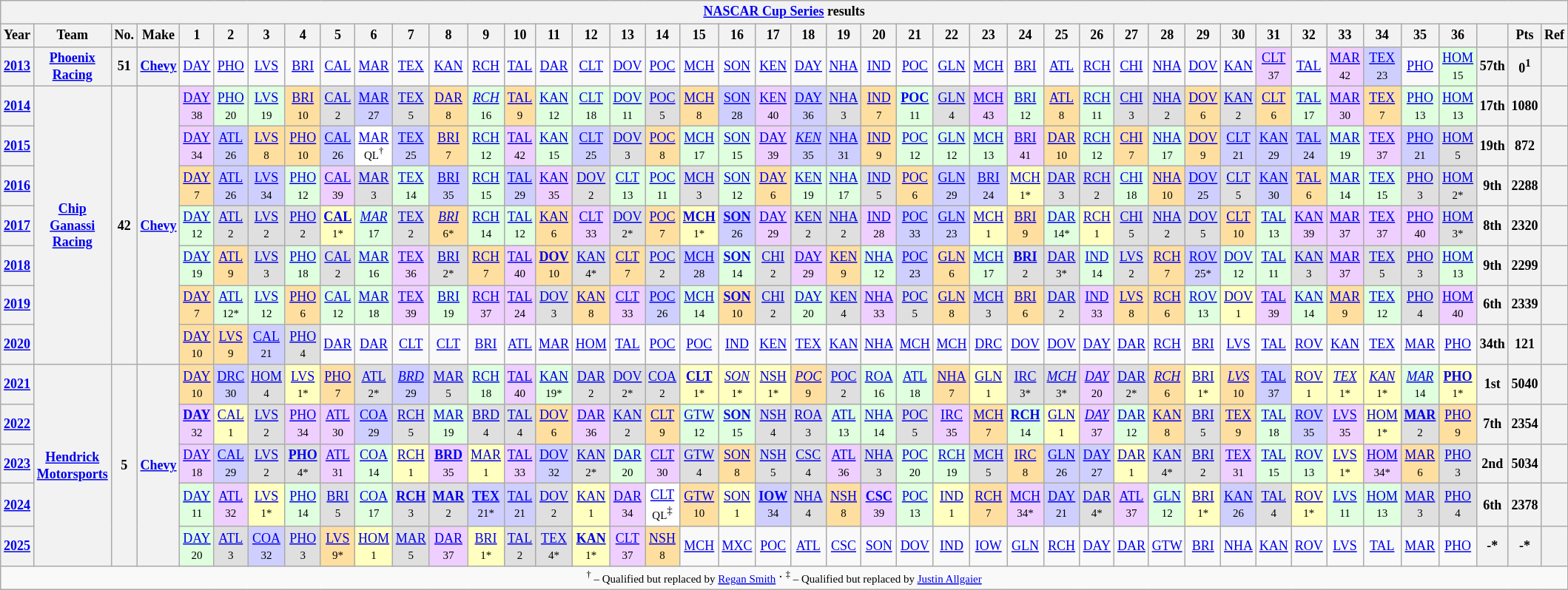<table class="wikitable" style="text-align:center; font-size:75%">
<tr>
<th colspan=43><a href='#'>NASCAR Cup Series</a> results</th>
</tr>
<tr>
<th>Year</th>
<th>Team</th>
<th>No.</th>
<th>Make</th>
<th>1</th>
<th>2</th>
<th>3</th>
<th>4</th>
<th>5</th>
<th>6</th>
<th>7</th>
<th>8</th>
<th>9</th>
<th>10</th>
<th>11</th>
<th>12</th>
<th>13</th>
<th>14</th>
<th>15</th>
<th>16</th>
<th>17</th>
<th>18</th>
<th>19</th>
<th>20</th>
<th>21</th>
<th>22</th>
<th>23</th>
<th>24</th>
<th>25</th>
<th>26</th>
<th>27</th>
<th>28</th>
<th>29</th>
<th>30</th>
<th>31</th>
<th>32</th>
<th>33</th>
<th>34</th>
<th>35</th>
<th>36</th>
<th></th>
<th>Pts</th>
<th>Ref</th>
</tr>
<tr>
<th><a href='#'>2013</a></th>
<th><a href='#'>Phoenix Racing</a></th>
<th>51</th>
<th><a href='#'>Chevy</a></th>
<td><a href='#'>DAY</a></td>
<td><a href='#'>PHO</a></td>
<td><a href='#'>LVS</a></td>
<td><a href='#'>BRI</a></td>
<td><a href='#'>CAL</a></td>
<td><a href='#'>MAR</a></td>
<td><a href='#'>TEX</a></td>
<td><a href='#'>KAN</a></td>
<td><a href='#'>RCH</a></td>
<td><a href='#'>TAL</a></td>
<td><a href='#'>DAR</a></td>
<td><a href='#'>CLT</a></td>
<td><a href='#'>DOV</a></td>
<td><a href='#'>POC</a></td>
<td><a href='#'>MCH</a></td>
<td><a href='#'>SON</a></td>
<td><a href='#'>KEN</a></td>
<td><a href='#'>DAY</a></td>
<td><a href='#'>NHA</a></td>
<td><a href='#'>IND</a></td>
<td><a href='#'>POC</a></td>
<td><a href='#'>GLN</a></td>
<td><a href='#'>MCH</a></td>
<td><a href='#'>BRI</a></td>
<td><a href='#'>ATL</a></td>
<td><a href='#'>RCH</a></td>
<td><a href='#'>CHI</a></td>
<td><a href='#'>NHA</a></td>
<td><a href='#'>DOV</a></td>
<td><a href='#'>KAN</a></td>
<td style="background:#EFCFFF;"><a href='#'>CLT</a><br><small>37</small></td>
<td><a href='#'>TAL</a></td>
<td style="background:#EFCFFF;"><a href='#'>MAR</a><br><small>42</small></td>
<td style="background:#CFCFFF;"><a href='#'>TEX</a><br><small>23</small></td>
<td><a href='#'>PHO</a></td>
<td style="background:#DFFFDF;"><a href='#'>HOM</a><br><small>15</small></td>
<th>57th</th>
<th>0<sup>1</sup></th>
<th></th>
</tr>
<tr>
<th><a href='#'>2014</a></th>
<th rowspan=7><a href='#'>Chip Ganassi Racing</a></th>
<th rowspan=7>42</th>
<th rowspan=7><a href='#'>Chevy</a></th>
<td style="background:#EFCFFF;"><a href='#'>DAY</a><br><small>38</small></td>
<td style="background:#DFFFDF;"><a href='#'>PHO</a><br><small>20</small></td>
<td style="background:#DFFFDF;"><a href='#'>LVS</a><br><small>19</small></td>
<td style="background:#FFDF9F;"><a href='#'>BRI</a><br><small>10</small></td>
<td style="background:#DFDFDF;"><a href='#'>CAL</a><br><small>2</small></td>
<td style="background:#CFCFFF;"><a href='#'>MAR</a><br><small>27</small></td>
<td style="background:#DFDFDF;"><a href='#'>TEX</a><br><small>5</small></td>
<td style="background:#FFDF9F;"><a href='#'>DAR</a><br><small>8</small></td>
<td style="background:#DFFFDF;"><em><a href='#'>RCH</a></em><br><small>16</small></td>
<td style="background:#FFDF9F;"><a href='#'>TAL</a><br><small>9</small></td>
<td style="background:#DFFFDF;"><a href='#'>KAN</a><br><small>12</small></td>
<td style="background:#DFFFDF;"><a href='#'>CLT</a><br><small>18</small></td>
<td style="background:#DFFFDF;"><a href='#'>DOV</a><br><small>11</small></td>
<td style="background:#DFDFDF;"><a href='#'>POC</a><br><small>5</small></td>
<td style="background:#FFDF9F;"><a href='#'>MCH</a><br><small>8</small></td>
<td style="background:#CFCFFF;"><a href='#'>SON</a><br><small>28</small></td>
<td style="background:#EFCFFF;"><a href='#'>KEN</a><br><small>40</small></td>
<td style="background:#CFCFFF;"><a href='#'>DAY</a><br><small>36</small></td>
<td style="background:#DFDFDF;"><a href='#'>NHA</a><br><small>3</small></td>
<td style="background:#FFDF9F;"><a href='#'>IND</a><br><small>7</small></td>
<td style="background:#DFFFDF;"><strong><a href='#'>POC</a></strong><br><small>11</small></td>
<td style="background:#DFDFDF;"><a href='#'>GLN</a><br><small>4</small></td>
<td style="background:#EFCFFF;"><a href='#'>MCH</a><br><small>43</small></td>
<td style="background:#DFFFDF;"><a href='#'>BRI</a><br><small>12</small></td>
<td style="background:#FFDF9F;"><a href='#'>ATL</a><br><small>8</small></td>
<td style="background:#DFFFDF;"><a href='#'>RCH</a><br><small>11</small></td>
<td style="background:#DFDFDF;"><a href='#'>CHI</a><br><small>3</small></td>
<td style="background:#DFDFDF;"><a href='#'>NHA</a><br><small>2</small></td>
<td style="background:#FFDF9F;"><a href='#'>DOV</a><br><small>6</small></td>
<td style="background:#DFDFDF;"><a href='#'>KAN</a><br><small>2</small></td>
<td style="background:#FFDF9F;"><a href='#'>CLT</a><br><small>6</small></td>
<td style="background:#DFFFDF;"><a href='#'>TAL</a><br><small>17</small></td>
<td style="background:#EFCFFF;"><a href='#'>MAR</a><br><small>30</small></td>
<td style="background:#FFDF9F;"><a href='#'>TEX</a><br><small>7</small></td>
<td style="background:#DFFFDF;"><a href='#'>PHO</a><br><small>13</small></td>
<td style="background:#DFFFDF;"><a href='#'>HOM</a><br><small>13</small></td>
<th>17th</th>
<th>1080</th>
<th></th>
</tr>
<tr>
<th><a href='#'>2015</a></th>
<td style="background:#EFCFFF;"><a href='#'>DAY</a><br><small>34</small></td>
<td style="background:#CFCFFF;"><a href='#'>ATL</a><br><small>26</small></td>
<td style="background:#FFDF9F;"><a href='#'>LVS</a><br><small>8</small></td>
<td style="background:#FFDF9F;"><a href='#'>PHO</a><br><small>10</small></td>
<td style="background:#CFCFFF;"><a href='#'>CAL</a><br><small>26</small></td>
<td style="background:#FFFFFF;"><a href='#'>MAR</a><br><small>QL<sup>†</sup></small></td>
<td style="background:#CFCFFF;"><a href='#'>TEX</a><br><small>25</small></td>
<td style="background:#FFDF9F;"><a href='#'>BRI</a><br><small>7</small></td>
<td style="background:#DFFFDF;"><a href='#'>RCH</a><br><small>12</small></td>
<td style="background:#EFCFFF;"><a href='#'>TAL</a><br><small>42</small></td>
<td style="background:#DFFFDF;"><a href='#'>KAN</a><br><small>15</small></td>
<td style="background:#CFCFFF;"><a href='#'>CLT</a><br><small>25</small></td>
<td style="background:#DFDFDF;"><a href='#'>DOV</a><br><small>3</small></td>
<td style="background:#FFDF9F;"><a href='#'>POC</a><br><small>8</small></td>
<td style="background:#DFFFDF;"><a href='#'>MCH</a><br><small>17</small></td>
<td style="background:#DFFFDF;"><a href='#'>SON</a><br><small>15</small></td>
<td style="background:#EFCFFF;"><a href='#'>DAY</a><br><small>39</small></td>
<td style="background:#CFCFFF;"><em><a href='#'>KEN</a></em><br><small>35</small></td>
<td style="background:#CFCFFF;"><a href='#'>NHA</a><br><small>31</small></td>
<td style="background:#FFDF9F;"><a href='#'>IND</a><br><small>9</small></td>
<td style="background:#DFFFDF;"><a href='#'>POC</a><br><small>12</small></td>
<td style="background:#DFFFDF;"><a href='#'>GLN</a><br><small>12</small></td>
<td style="background:#DFFFDF;"><a href='#'>MCH</a><br><small>13</small></td>
<td style="background:#EFCFFF;"><a href='#'>BRI</a><br><small>41</small></td>
<td style="background:#FFDF9F;"><a href='#'>DAR</a><br><small>10</small></td>
<td style="background:#DFFFDF;"><a href='#'>RCH</a><br><small>12</small></td>
<td style="background:#FFDF9F;"><a href='#'>CHI</a><br><small>7</small></td>
<td style="background:#DFFFDF;"><a href='#'>NHA</a><br><small>17</small></td>
<td style="background:#FFDF9F;"><a href='#'>DOV</a><br><small>9</small></td>
<td style="background:#CFCFFF;"><a href='#'>CLT</a><br><small>21</small></td>
<td style="background:#CFCFFF;"><a href='#'>KAN</a><br><small>29</small></td>
<td style="background:#CFCFFF;"><a href='#'>TAL</a><br><small>24</small></td>
<td style="background:#DFFFDF;"><a href='#'>MAR</a><br><small>19</small></td>
<td style="background:#EFCFFF;"><a href='#'>TEX</a><br><small>37</small></td>
<td style="background:#CFCFFF;"><a href='#'>PHO</a><br><small>21</small></td>
<td style="background:#DFDFDF;"><a href='#'>HOM</a><br><small>5</small></td>
<th>19th</th>
<th>872</th>
<th></th>
</tr>
<tr>
<th><a href='#'>2016</a></th>
<td style="background:#FFDF9F;"><a href='#'>DAY</a><br><small>7</small></td>
<td style="background:#CFCFFF;"><a href='#'>ATL</a><br><small>26</small></td>
<td style="background:#CFCFFF;"><a href='#'>LVS</a><br><small>34</small></td>
<td style="background:#DFFFDF;"><a href='#'>PHO</a><br><small>12</small></td>
<td style="background:#EFCFFF;"><a href='#'>CAL</a><br><small>39</small></td>
<td style="background:#DFDFDF;"><a href='#'>MAR</a><br><small>3</small></td>
<td style="background:#DFFFDF;"><a href='#'>TEX</a><br><small>14</small></td>
<td style="background:#CFCFFF;"><a href='#'>BRI</a><br><small>35</small></td>
<td style="background:#DFFFDF;"><a href='#'>RCH</a><br><small>15</small></td>
<td style="background:#CFCFFF;"><a href='#'>TAL</a><br><small>29</small></td>
<td style="background:#EFCFFF;"><a href='#'>KAN</a><br><small>35</small></td>
<td style="background:#DFDFDF;"><a href='#'>DOV</a><br><small>2</small></td>
<td style="background:#DFFFDF;"><a href='#'>CLT</a><br><small>13</small></td>
<td style="background:#DFFFDF;"><a href='#'>POC</a><br><small>11</small></td>
<td style="background:#DFDFDF;"><a href='#'>MCH</a><br><small>3</small></td>
<td style="background:#DFFFDF;"><a href='#'>SON</a><br><small>12</small></td>
<td style="background:#FFDF9F;"><a href='#'>DAY</a><br><small>6</small></td>
<td style="background:#DFFFDF;"><a href='#'>KEN</a><br><small>19</small></td>
<td style="background:#DFFFDF;"><a href='#'>NHA</a><br><small>17</small></td>
<td style="background:#DFDFDF;"><a href='#'>IND</a><br><small>5</small></td>
<td style="background:#FFDF9F;"><a href='#'>POC</a><br><small>6</small></td>
<td style="background:#CFCFFF;"><a href='#'>GLN</a><br><small>29</small></td>
<td style="background:#CFCFFF;"><a href='#'>BRI</a><br><small>24</small></td>
<td style="background:#FFFFBF;"><a href='#'>MCH</a><br><small>1*</small></td>
<td style="background:#DFDFDF;"><a href='#'>DAR</a><br><small>3</small></td>
<td style="background:#DFDFDF;"><a href='#'>RCH</a><br><small>2</small></td>
<td style="background:#DFFFDF;"><a href='#'>CHI</a><br><small>18</small></td>
<td style="background:#FFDF9F;"><a href='#'>NHA</a><br><small>10</small></td>
<td style="background:#CFCFFF;"><a href='#'>DOV</a><br><small>25</small></td>
<td style="background:#DFDFDF;"><a href='#'>CLT</a><br><small>5</small></td>
<td style="background:#CFCFFF;"><a href='#'>KAN</a><br><small>30</small></td>
<td style="background:#FFDF9F;"><a href='#'>TAL</a><br><small>6</small></td>
<td style="background:#DFFFDF;"><a href='#'>MAR</a><br><small>14</small></td>
<td style="background:#DFFFDF;"><a href='#'>TEX</a><br><small>15</small></td>
<td style="background:#DFDFDF;"><a href='#'>PHO</a><br><small>3</small></td>
<td style="background:#DFDFDF;"><a href='#'>HOM</a><br><small>2*</small></td>
<th>9th</th>
<th>2288</th>
<th></th>
</tr>
<tr>
<th><a href='#'>2017</a></th>
<td style="background:#DFFFDF;"><a href='#'>DAY</a><br><small>12</small></td>
<td style="background:#DFDFDF;"><a href='#'>ATL</a><br><small>2</small></td>
<td style="background:#DFDFDF;"><a href='#'>LVS</a><br><small>2</small></td>
<td style="background:#DFDFDF;"><a href='#'>PHO</a><br><small>2</small></td>
<td style="background:#FFFFBF;"><strong><a href='#'>CAL</a></strong><br><small>1*</small></td>
<td style="background:#DFFFDF;"><em><a href='#'>MAR</a></em><br><small>17</small></td>
<td style="background:#DFDFDF;"><a href='#'>TEX</a><br><small>2</small></td>
<td style="background:#FFDF9F;"><em><a href='#'>BRI</a></em><br><small>6*</small></td>
<td style="background:#DFFFDF;"><a href='#'>RCH</a><br><small>14</small></td>
<td style="background:#DFFFDF;"><a href='#'>TAL</a><br><small>12</small></td>
<td style="background:#FFDF9F;"><a href='#'>KAN</a><br><small>6</small></td>
<td style="background:#EFCFFF;"><a href='#'>CLT</a><br><small>33</small></td>
<td style="background:#DFDFDF;"><a href='#'>DOV</a><br><small>2*</small></td>
<td style="background:#FFDF9F;"><a href='#'>POC</a><br><small>7</small></td>
<td style="background:#FFFFBF;"><strong><a href='#'>MCH</a></strong><br><small>1*</small></td>
<td style="background:#CFCFFF;"><strong><a href='#'>SON</a></strong><br><small>26</small></td>
<td style="background:#EFCFFF;"><a href='#'>DAY</a><br><small>29</small></td>
<td style="background:#DFDFDF;"><a href='#'>KEN</a><br><small>2</small></td>
<td style="background:#DFDFDF;"><a href='#'>NHA</a><br><small>2</small></td>
<td style="background:#EFCFFF;"><a href='#'>IND</a><br><small>28</small></td>
<td style="background:#CFCFFF;"><a href='#'>POC</a><br><small>33</small></td>
<td style="background:#CFCFFF;"><a href='#'>GLN</a><br><small>23</small></td>
<td style="background:#FFFFBF;"><a href='#'>MCH</a><br><small>1</small></td>
<td style="background:#FFDF9F;"><a href='#'>BRI</a><br><small>9</small></td>
<td style="background:#DFFFDF;"><a href='#'>DAR</a><br><small>14*</small></td>
<td style="background:#FFFFBF;"><a href='#'>RCH</a><br><small>1</small></td>
<td style="background:#DFDFDF;"><a href='#'>CHI</a><br><small>5</small></td>
<td style="background:#DFDFDF;"><a href='#'>NHA</a><br><small>2</small></td>
<td style="background:#DFDFDF;"><a href='#'>DOV</a><br><small>5</small></td>
<td style="background:#FFDF9F;"><a href='#'>CLT</a><br><small>10</small></td>
<td style="background:#DFFFDF;"><a href='#'>TAL</a><br><small>13</small></td>
<td style="background:#EFCFFF;"><a href='#'>KAN</a><br><small>39</small></td>
<td style="background:#EFCFFF;"><a href='#'>MAR</a><br><small>37</small></td>
<td style="background:#EFCFFF;"><a href='#'>TEX</a><br><small>37</small></td>
<td style="background:#EFCFFF;"><a href='#'>PHO</a><br><small>40</small></td>
<td style="background:#DFDFDF;"><a href='#'>HOM</a><br><small>3*</small></td>
<th>8th</th>
<th>2320</th>
<th></th>
</tr>
<tr>
<th><a href='#'>2018</a></th>
<td style="background:#DFFFDF;"><a href='#'>DAY</a><br><small>19</small></td>
<td style="background:#FFDF9F;"><a href='#'>ATL</a><br><small>9</small></td>
<td style="background:#DFDFDF;"><a href='#'>LVS</a><br><small>3</small></td>
<td style="background:#DFFFDF;"><a href='#'>PHO</a><br><small>18</small></td>
<td style="background:#DFDFDF;"><a href='#'>CAL</a><br><small>2</small></td>
<td style="background:#DFFFDF;"><a href='#'>MAR</a><br><small>16</small></td>
<td style="background:#EFCFFF;"><a href='#'>TEX</a><br><small>36</small></td>
<td style="background:#DFDFDF;"><a href='#'>BRI</a><br><small>2*</small></td>
<td style="background:#FFDF9F;"><a href='#'>RCH</a><br><small>7</small></td>
<td style="background:#EFCFFF;"><a href='#'>TAL</a><br><small>40</small></td>
<td style="background:#FFDF9F;"><strong><a href='#'>DOV</a></strong><br><small>10</small></td>
<td style="background:#DFDFDF;"><a href='#'>KAN</a><br><small>4*</small></td>
<td style="background:#FFDF9F;"><a href='#'>CLT</a><br><small>7</small></td>
<td style="background:#DFDFDF;"><a href='#'>POC</a><br><small>2</small></td>
<td style="background:#CFCFFF;"><a href='#'>MCH</a><br><small>28</small></td>
<td style="background:#DFFFDF;"><strong><a href='#'>SON</a></strong><br><small>14</small></td>
<td style="background:#DFDFDF;"><a href='#'>CHI</a><br><small>2</small></td>
<td style="background:#EFCFFF;"><a href='#'>DAY</a><br><small>29</small></td>
<td style="background:#FFDF9F;"><a href='#'>KEN</a><br><small>9</small></td>
<td style="background:#DFFFDF;"><a href='#'>NHA</a><br><small>12</small></td>
<td style="background:#CFCFFF;"><a href='#'>POC</a><br><small>23</small></td>
<td style="background:#FFDF9F;"><a href='#'>GLN</a><br><small>6</small></td>
<td style="background:#DFFFDF;"><a href='#'>MCH</a><br><small>17</small></td>
<td style="background:#DFDFDF;"><strong><a href='#'>BRI</a></strong><br><small>2</small></td>
<td style="background:#DFDFDF;"><a href='#'>DAR</a><br><small>3*</small></td>
<td style="background:#DFFFDF;"><a href='#'>IND</a><br><small>14</small></td>
<td style="background:#DFDFDF;"><a href='#'>LVS</a><br><small>2</small></td>
<td style="background:#FFDF9F;"><a href='#'>RCH</a><br><small>7</small></td>
<td style="background:#CFCFFF;"><a href='#'>ROV</a><br><small>25*</small></td>
<td style="background:#DFFFDF;"><a href='#'>DOV</a><br><small>12</small></td>
<td style="background:#DFFFDF;"><a href='#'>TAL</a><br><small>11</small></td>
<td style="background:#DFDFDF;"><a href='#'>KAN</a><br><small>3</small></td>
<td style="background:#EFCFFF;"><a href='#'>MAR</a><br><small>37</small></td>
<td style="background:#DFDFDF;"><a href='#'>TEX</a><br><small>5</small></td>
<td style="background:#DFDFDF;"><a href='#'>PHO</a><br><small>3</small></td>
<td style="background:#DFFFDF;"><a href='#'>HOM</a><br><small>13</small></td>
<th>9th</th>
<th>2299</th>
<th></th>
</tr>
<tr>
<th><a href='#'>2019</a></th>
<td style="background:#FFDF9F;"><a href='#'>DAY</a><br><small>7</small></td>
<td style="background:#DFFFDF;"><a href='#'>ATL</a><br><small>12*</small></td>
<td style="background:#DFFFDF;"><a href='#'>LVS</a><br><small>12</small></td>
<td style="background:#FFDF9F;"><a href='#'>PHO</a><br><small>6</small></td>
<td style="background:#DFFFDF;"><a href='#'>CAL</a><br><small>12</small></td>
<td style="background:#DFFFDF;"><a href='#'>MAR</a><br><small>18</small></td>
<td style="background:#EFCFFF;"><a href='#'>TEX</a><br><small>39</small></td>
<td style="background:#DFFFDF;"><a href='#'>BRI</a><br><small>19</small></td>
<td style="background:#EFCFFF;"><a href='#'>RCH</a><br><small>37</small></td>
<td style="background:#EFCFFF;"><a href='#'>TAL</a><br><small>24</small></td>
<td style="background:#DFDFDF;"><a href='#'>DOV</a><br><small>3</small></td>
<td style="background:#FFDF9F;"><a href='#'>KAN</a><br><small>8</small></td>
<td style="background:#EFCFFF;"><a href='#'>CLT</a><br><small>33</small></td>
<td style="background:#CFCFFF;"><a href='#'>POC</a><br><small>26</small></td>
<td style="background:#DFFFDF;"><a href='#'>MCH</a><br><small>14</small></td>
<td style="background:#FFDF9F;"><strong><a href='#'>SON</a></strong><br><small>10</small></td>
<td style="background:#DFDFDF;"><a href='#'>CHI</a><br><small>2</small></td>
<td style="background:#DFFFDF;"><a href='#'>DAY</a><br><small>20</small></td>
<td style="background:#DFDFDF;"><a href='#'>KEN</a><br><small>4</small></td>
<td style="background:#EFCFFF;"><a href='#'>NHA</a><br><small>33</small></td>
<td style="background:#DFDFDF;"><a href='#'>POC</a><br><small>5</small></td>
<td style="background:#FFDF9F;"><a href='#'>GLN</a><br><small>8</small></td>
<td style="background:#DFDFDF;"><a href='#'>MCH</a><br><small>3</small></td>
<td style="background:#FFDF9F;"><a href='#'>BRI</a><br><small>6</small></td>
<td style="background:#DFDFDF;"><a href='#'>DAR</a><br><small>2</small></td>
<td style="background:#EFCFFF;"><a href='#'>IND</a><br><small>33</small></td>
<td style="background:#FFDF9F;"><a href='#'>LVS</a><br><small>8</small></td>
<td style="background:#FFDF9F;"><a href='#'>RCH</a><br><small>6</small></td>
<td style="background:#DFFFDF;"><a href='#'>ROV</a><br><small>13</small></td>
<td style="background:#FFFFBF;"><a href='#'>DOV</a><br><small>1</small></td>
<td style="background:#EFCFFF;"><a href='#'>TAL</a><br><small>39</small></td>
<td style="background:#DFFFDF;"><a href='#'>KAN</a><br><small>14</small></td>
<td style="background:#FFDF9F;"><a href='#'>MAR</a><br><small>9</small></td>
<td style="background:#DFFFDF;"><a href='#'>TEX</a><br><small>12</small></td>
<td style="background:#DFDFDF;"><a href='#'>PHO</a><br><small>4</small></td>
<td style="background:#EFCFFF;"><a href='#'>HOM</a><br><small>40</small></td>
<th>6th</th>
<th>2339</th>
<th></th>
</tr>
<tr>
<th><a href='#'>2020</a></th>
<td style="background:#FFDF9F;"><a href='#'>DAY</a><br><small>10</small></td>
<td style="background:#FFDF9F;"><a href='#'>LVS</a><br><small>9</small></td>
<td style="background:#CFCFFF;"><a href='#'>CAL</a><br><small>21</small></td>
<td style="background:#DFDFDF;"><a href='#'>PHO</a><br><small>4</small></td>
<td><a href='#'>DAR</a></td>
<td><a href='#'>DAR</a></td>
<td><a href='#'>CLT</a></td>
<td><a href='#'>CLT</a></td>
<td><a href='#'>BRI</a></td>
<td><a href='#'>ATL</a></td>
<td><a href='#'>MAR</a></td>
<td><a href='#'>HOM</a></td>
<td><a href='#'>TAL</a></td>
<td><a href='#'>POC</a></td>
<td><a href='#'>POC</a></td>
<td><a href='#'>IND</a></td>
<td><a href='#'>KEN</a></td>
<td><a href='#'>TEX</a></td>
<td><a href='#'>KAN</a></td>
<td><a href='#'>NHA</a></td>
<td><a href='#'>MCH</a></td>
<td><a href='#'>MCH</a></td>
<td><a href='#'>DRC</a></td>
<td><a href='#'>DOV</a></td>
<td><a href='#'>DOV</a></td>
<td><a href='#'>DAY</a></td>
<td><a href='#'>DAR</a></td>
<td><a href='#'>RCH</a></td>
<td><a href='#'>BRI</a></td>
<td><a href='#'>LVS</a></td>
<td><a href='#'>TAL</a></td>
<td><a href='#'>ROV</a></td>
<td><a href='#'>KAN</a></td>
<td><a href='#'>TEX</a></td>
<td><a href='#'>MAR</a></td>
<td><a href='#'>PHO</a></td>
<th>34th</th>
<th>121</th>
<th></th>
</tr>
<tr>
<th><a href='#'>2021</a></th>
<th rowspan=5><a href='#'>Hendrick Motorsports</a></th>
<th rowspan=5>5</th>
<th rowspan=5><a href='#'>Chevy</a></th>
<td style="background:#FFDF9F;"><a href='#'>DAY</a><br><small>10</small></td>
<td style="background:#CFCFFF;"><a href='#'>DRC</a><br><small>30</small></td>
<td style="background:#DFDFDF;"><a href='#'>HOM</a><br><small>4</small></td>
<td style="background:#FFFFBF;"><a href='#'>LVS</a><br><small>1*</small></td>
<td style="background:#FFDF9F;"><a href='#'>PHO</a><br><small>7</small></td>
<td style="background:#DFDFDF;"><a href='#'>ATL</a><br><small>2*</small></td>
<td style="background:#CFCFFF;"><em><a href='#'>BRD</a></em><br><small>29</small></td>
<td style="background:#DFDFDF;"><a href='#'>MAR</a><br><small>5</small></td>
<td style="background:#DFFFDF;"><a href='#'>RCH</a><br><small>18</small></td>
<td style="background:#EFCFFF;"><a href='#'>TAL</a><br><small>40</small></td>
<td style="background:#DFFFDF;"><a href='#'>KAN</a><br><small>19*</small></td>
<td style="background:#DFDFDF;"><a href='#'>DAR</a><br><small>2</small></td>
<td style="background:#DFDFDF;"><a href='#'>DOV</a><br><small>2*</small></td>
<td style="background:#DFDFDF;"><a href='#'>COA</a><br><small>2</small></td>
<td style="background:#FFFFBF;"><strong><a href='#'>CLT</a></strong><br><small>1*</small></td>
<td style="background:#FFFFBF;"><em><a href='#'>SON</a></em><br><small>1*</small></td>
<td style="background:#FFFFBF;"><a href='#'>NSH</a><br><small>1*</small></td>
<td style="background:#FFDF9F;"><em><a href='#'>POC</a></em><br><small>9</small></td>
<td style="background:#DFDFDF;"><a href='#'>POC</a><br><small>2</small></td>
<td style="background:#DFFFDF;"><a href='#'>ROA</a><br><small>16</small></td>
<td style="background:#DFFFDF;"><a href='#'>ATL</a><br><small>18</small></td>
<td style="background:#FFDF9F;"><a href='#'>NHA</a><br><small>7</small></td>
<td style="background:#FFFFBF;"><a href='#'>GLN</a><br><small>1</small></td>
<td style="background:#DFDFDF;"><a href='#'>IRC</a><br><small>3*</small></td>
<td style="background:#DFDFDF;"><em><a href='#'>MCH</a></em><br><small>3*</small></td>
<td style="background:#EFCFFF;"><em><a href='#'>DAY</a></em><br><small>20</small></td>
<td style="background:#DFDFDF;"><a href='#'>DAR</a><br><small>2*</small></td>
<td style="background:#FFDF9F;"><em><a href='#'>RCH</a></em><br><small>6</small></td>
<td style="background:#FFFFBF;"><a href='#'>BRI</a><br><small>1*</small></td>
<td style="background:#FFDF9F;"><em><a href='#'>LVS</a></em><br><small>10</small></td>
<td style="background:#CFCFFF;"><a href='#'>TAL</a><br><small>37</small></td>
<td style="background:#FFFFBF;"><a href='#'>ROV</a><br><small>1</small></td>
<td style="background:#FFFFBF;"><em><a href='#'>TEX</a></em><br><small>1*</small></td>
<td style="background:#FFFFBF;"><em><a href='#'>KAN</a></em><br><small>1*</small></td>
<td style="background:#DFFFDF;"><em><a href='#'>MAR</a></em><br><small>14</small></td>
<td style="background:#FFFFBF;"><strong><a href='#'>PHO</a></strong><br><small>1*</small></td>
<th>1st</th>
<th>5040</th>
<th></th>
</tr>
<tr>
<th><a href='#'>2022</a></th>
<td style="background:#EFCFFF;"><strong><a href='#'>DAY</a></strong><br><small>32</small></td>
<td style="background:#FFFFBF;"><a href='#'>CAL</a><br><small>1</small></td>
<td style="background:#DFDFDF;"><a href='#'>LVS</a><br><small>2</small></td>
<td style="background:#EFCFFF;"><a href='#'>PHO</a><br><small>34</small></td>
<td style="background:#EFCFFF;"><a href='#'>ATL</a><br><small>30</small></td>
<td style="background:#CFCFFF;"><a href='#'>COA</a><br><small>29</small></td>
<td style="background:#DFDFDF;"><a href='#'>RCH</a><br><small>5</small></td>
<td style="background:#DFFFDF;"><a href='#'>MAR</a><br><small>19</small></td>
<td style="background:#DFDFDF;"><a href='#'>BRD</a><br><small>4</small></td>
<td style="background:#DFDFDF;"><a href='#'>TAL</a><br><small>4</small></td>
<td style="background:#FFDF9F;"><a href='#'>DOV</a><br><small>6</small></td>
<td style="background:#EFCFFF;"><a href='#'>DAR</a><br><small>36</small></td>
<td style="background:#DFDFDF;"><a href='#'>KAN</a><br><small>2</small></td>
<td style="background:#FFDF9F;"><a href='#'>CLT</a><br><small>9</small></td>
<td style="background:#DFFFDF;"><a href='#'>GTW</a><br><small>12</small></td>
<td style="background:#DFFFDF;"><strong><a href='#'>SON</a></strong><br><small>15</small></td>
<td style="background:#DFDFDF;"><a href='#'>NSH</a><br><small>4</small></td>
<td style="background:#DFDFDF;"><a href='#'>ROA</a><br><small>3</small></td>
<td style="background:#DFFFDF;"><a href='#'>ATL</a><br><small>13</small></td>
<td style="background:#DFFFDF;"><a href='#'>NHA</a><br><small>14</small></td>
<td style="background:#DFDFDF;"><a href='#'>POC</a><br><small>5</small></td>
<td style="background:#EFCFFF;"><a href='#'>IRC</a><br><small>35</small></td>
<td style="background:#FFDF9F;"><a href='#'>MCH</a><br><small>7</small></td>
<td style="background:#DFFFDF;"><strong><a href='#'>RCH</a></strong><br><small>14</small></td>
<td style="background:#FFFFBF;"><a href='#'>GLN</a><br><small>1</small></td>
<td style="background:#EFCFFF;"><em><a href='#'>DAY</a></em><br><small>37</small></td>
<td style="background:#DFFFDF;"><a href='#'>DAR</a><br><small>12</small></td>
<td style="background:#FFDF9F;"><a href='#'>KAN</a><br><small>8</small></td>
<td style="background:#DFDFDF;"><a href='#'>BRI</a><br><small>5</small></td>
<td style="background:#FFDF9F;"><a href='#'>TEX</a><br><small>9</small></td>
<td style="background:#DFFFDF;"><a href='#'>TAL</a><br><small>18</small></td>
<td style="background:#CFCFFF;"><a href='#'>ROV</a><br><small>35</small></td>
<td style="background:#EFCFFF;"><a href='#'>LVS</a><br><small>35</small></td>
<td style="background:#FFFFBF;"><a href='#'>HOM</a><br><small>1*</small></td>
<td style="background:#DFDFDF;"><strong><a href='#'>MAR</a></strong><br><small>2</small></td>
<td style="background:#FFDF9F;"><a href='#'>PHO</a><br><small>9</small></td>
<th>7th</th>
<th>2354</th>
<th></th>
</tr>
<tr>
<th><a href='#'>2023</a></th>
<td style="background:#EFCFFF;"><a href='#'>DAY</a><br><small>18</small></td>
<td style="background:#CFCFFF;"><a href='#'>CAL</a><br><small>29</small></td>
<td style="background:#DFDFDF;"><a href='#'>LVS</a><br><small>2</small></td>
<td style="background:#DFDFDF;"><strong><a href='#'>PHO</a></strong><br><small>4*</small></td>
<td style="background:#EFCFFF;"><a href='#'>ATL</a><br><small>31</small></td>
<td style="background:#DFFFDF;"><a href='#'>COA</a><br><small>14</small></td>
<td style="background:#FFFFBF;"><a href='#'>RCH</a><br><small>1</small></td>
<td style="background:#EFCFFF;"><strong><a href='#'>BRD</a></strong><br><small>35</small></td>
<td style="background:#FFFFBF;"><a href='#'>MAR</a><br><small>1</small></td>
<td style="background:#EFCFFF;"><a href='#'>TAL</a><br><small>33</small></td>
<td style="background:#CFCFFF;"><a href='#'>DOV</a><br><small>32</small></td>
<td style="background:#DFDFDF;"><a href='#'>KAN</a><br><small>2*</small></td>
<td style="background:#DFFFDF;"><a href='#'>DAR</a><br><small>20</small></td>
<td style="background:#EFCFFF;"><a href='#'>CLT</a><br><small>30</small></td>
<td style="background:#DFDFDF;"><a href='#'>GTW</a><br><small>4</small></td>
<td style="background:#FFDF9F;"><a href='#'>SON</a><br><small>8</small></td>
<td style="background:#DFDFDF;"><a href='#'>NSH</a><br><small>5</small></td>
<td style="background:#DFDFDF;"><a href='#'>CSC</a><br><small>4</small></td>
<td style="background:#EFCFFF;"><a href='#'>ATL</a><br><small>36</small></td>
<td style="background:#DFDFDF;"><a href='#'>NHA</a><br><small>3</small></td>
<td style="background:#DFFFDF;"><a href='#'>POC</a><br><small>20</small></td>
<td style="background:#DFFFDF;"><a href='#'>RCH</a><br><small>19</small></td>
<td style="background:#DFDFDF;"><a href='#'>MCH</a><br><small>5</small></td>
<td style="background:#FFDF9F;"><a href='#'>IRC</a><br><small>8</small></td>
<td style="background:#CFCFFF;"><a href='#'>GLN</a><br><small>26</small></td>
<td style="background:#CFCFFF;"><a href='#'>DAY</a><br><small>27</small></td>
<td style="background:#FFFFBF;"><a href='#'>DAR</a><br><small>1</small></td>
<td style="background:#DFDFDF;"><a href='#'>KAN</a><br><small>4*</small></td>
<td style="background:#DFDFDF;"><a href='#'>BRI</a><br><small>2</small></td>
<td style="background:#EFCFFF;"><a href='#'>TEX</a><br><small>31</small></td>
<td style="background:#DFFFDF;"><a href='#'>TAL</a><br><small>15</small></td>
<td style="background:#DFFFDF;"><a href='#'>ROV</a><br><small>13</small></td>
<td style="background:#FFFFBF;"><a href='#'>LVS</a><br><small>1*</small></td>
<td style="background:#EFCFFF;"><a href='#'>HOM</a><br><small>34*</small></td>
<td style="background:#FFDF9F;"><a href='#'>MAR</a><br><small>6</small></td>
<td style="background:#DFDFDF;"><a href='#'>PHO</a><br><small>3</small></td>
<th>2nd</th>
<th>5034</th>
<th></th>
</tr>
<tr>
<th><a href='#'>2024</a></th>
<td style="background:#DFFFDF;"><a href='#'>DAY</a><br><small>11</small></td>
<td style="background:#EFCFFF;"><a href='#'>ATL</a><br><small>32</small></td>
<td style="background:#FFFFBF;"><a href='#'>LVS</a><br><small>1*</small></td>
<td style="background:#DFFFDF;"><a href='#'>PHO</a><br><small>14</small></td>
<td style="background:#DFDFDF;"><a href='#'>BRI</a><br><small>5</small></td>
<td style="background:#DFFFDF;"><a href='#'>COA</a><br><small>17</small></td>
<td style="background:#DFDFDF;"><strong><a href='#'>RCH</a></strong><br><small>3</small></td>
<td style="background:#DFDFDF;"><strong><a href='#'>MAR</a></strong><br><small>2</small></td>
<td style="background:#CFCFFF;"><strong><a href='#'>TEX</a></strong><br><small>21*</small></td>
<td style="background:#CFCFFF;"><a href='#'>TAL</a><br><small>21</small></td>
<td style="background:#DFDFDF;"><a href='#'>DOV</a><br><small>2</small></td>
<td style="background:#FFFFBF;"><a href='#'>KAN</a><br><small>1</small></td>
<td style="background:#EFCFFF;"><a href='#'>DAR</a><br><small>34</small></td>
<td style="background:#FFFFFF;"><a href='#'>CLT</a><br><small>QL</small><sup>‡</sup></td>
<td style="background:#FFDF9F;"><a href='#'>GTW</a><br><small>10</small></td>
<td style="background:#FFFFBF;"><a href='#'>SON</a><br><small>1</small></td>
<td style="background:#CFCFFF;"><strong><a href='#'>IOW</a></strong><br><small>34</small></td>
<td style="background:#DFDFDF;"><a href='#'>NHA</a><br><small>4</small></td>
<td style="background:#FFDF9F;"><a href='#'>NSH</a><br><small>8</small></td>
<td style="background:#EFCFFF;"><strong><a href='#'>CSC</a></strong><br><small>39</small></td>
<td style="background:#DFFFDF;"><a href='#'>POC</a><br><small>13</small></td>
<td style="background:#FFFFBF;"><a href='#'>IND</a><br><small>1</small></td>
<td style="background:#FFDF9F;"><a href='#'>RCH</a><br><small>7</small></td>
<td style="background:#EFCFFF;"><a href='#'>MCH</a><br><small>34*</small></td>
<td style="background:#CFCFFF;"><a href='#'>DAY</a><br><small>21</small></td>
<td style="background:#DFDFDF;"><a href='#'>DAR</a><br><small>4*</small></td>
<td style="background:#EFCFFF;"><a href='#'>ATL</a><br><small>37</small></td>
<td style="background:#DFFFDF;"><a href='#'>GLN</a><br><small>12</small></td>
<td style="background:#FFFFBF;"><a href='#'>BRI</a><br><small>1*</small></td>
<td style="background:#CFCFFF;"><a href='#'>KAN</a><br><small>26</small></td>
<td style="background:#DFDFDF;"><a href='#'>TAL</a><br><small>4</small></td>
<td style="background:#FFFFBF;"><a href='#'>ROV</a><br><small>1*</small></td>
<td style="background:#DFFFDF;"><a href='#'>LVS</a><br><small>11</small></td>
<td style="background:#DFFFDF;"><a href='#'>HOM</a><br><small>13</small></td>
<td style="background:#DFDFDF;"><a href='#'>MAR</a><br><small>3</small></td>
<td style="background:#DFDFDF;"><a href='#'>PHO</a><br><small>4</small></td>
<th>6th</th>
<th>2378</th>
<th></th>
</tr>
<tr>
<th><a href='#'>2025</a></th>
<td style="background:#DFFFDF;"><a href='#'>DAY</a><br><small>20</small></td>
<td style="background:#DFDFDF;"><a href='#'>ATL</a><br><small>3</small></td>
<td style="background:#CFCFFF;"><a href='#'>COA</a><br><small>32</small></td>
<td style="background:#DFDFDF;"><a href='#'>PHO</a><br><small>3</small></td>
<td style="background:#FFDF9F;"><a href='#'>LVS</a><br><small>9*</small></td>
<td style="background:#FFFFBF;"><a href='#'>HOM</a><br><small>1</small></td>
<td style="background:#DFDFDF;"><a href='#'>MAR</a><br><small>5</small></td>
<td style="background:#EFCFFF;"><a href='#'>DAR</a><br><small>37</small></td>
<td style="background:#FFFFBF;"><a href='#'>BRI</a><br><small>1*</small></td>
<td style="background:#DFDFDF;"><a href='#'>TAL</a><br><small>2</small></td>
<td style="background:#DFDFDF;"><a href='#'>TEX</a><br><small>4*</small></td>
<td style="background:#FFFFBF;"><strong><a href='#'>KAN</a></strong><br><small>1*</small></td>
<td style="background:#EFCFFF;"><a href='#'>CLT</a><br><small>37</small></td>
<td style="background:#FFDF9F;"><a href='#'>NSH</a><br><small>8</small></td>
<td><a href='#'>MCH</a></td>
<td><a href='#'>MXC</a></td>
<td><a href='#'>POC</a></td>
<td><a href='#'>ATL</a></td>
<td><a href='#'>CSC</a></td>
<td><a href='#'>SON</a></td>
<td><a href='#'>DOV</a></td>
<td><a href='#'>IND</a></td>
<td><a href='#'>IOW</a></td>
<td><a href='#'>GLN</a></td>
<td><a href='#'>RCH</a></td>
<td><a href='#'>DAY</a></td>
<td><a href='#'>DAR</a></td>
<td><a href='#'>GTW</a></td>
<td><a href='#'>BRI</a></td>
<td><a href='#'>NHA</a></td>
<td><a href='#'>KAN</a></td>
<td><a href='#'>ROV</a></td>
<td><a href='#'>LVS</a></td>
<td><a href='#'>TAL</a></td>
<td><a href='#'>MAR</a></td>
<td><a href='#'>PHO</a></td>
<th>-*</th>
<th>-*</th>
<th></th>
</tr>
<tr>
<td colspan=46><small><sup>†</sup> – Qualified but replaced by <a href='#'>Regan Smith</a></small> · <small><sup>‡</sup> – Qualified but replaced by <a href='#'>Justin Allgaier</a></small></td>
</tr>
</table>
